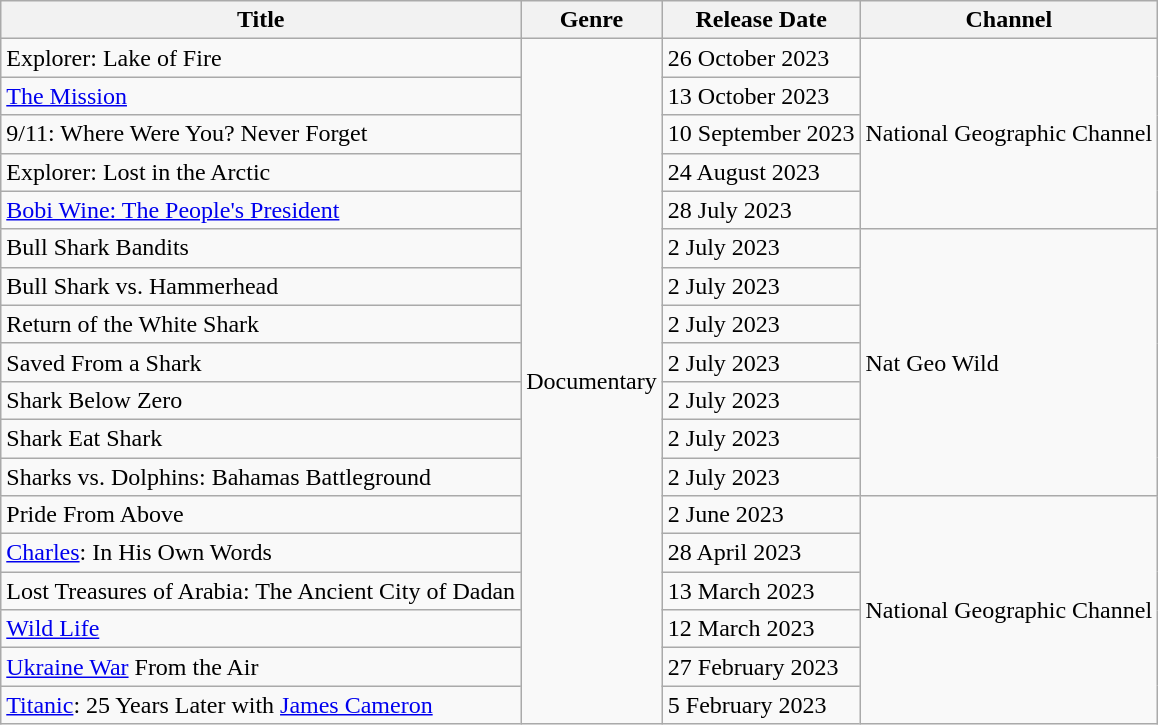<table class="wikitable sortable">
<tr>
<th>Title</th>
<th>Genre</th>
<th>Release Date</th>
<th>Channel</th>
</tr>
<tr>
<td>Explorer: Lake of Fire</td>
<td rowspan="18">Documentary</td>
<td>26 October 2023</td>
<td rowspan="5">National Geographic Channel</td>
</tr>
<tr>
<td><a href='#'>The Mission</a></td>
<td>13 October 2023</td>
</tr>
<tr>
<td>9/11: Where Were You? Never Forget</td>
<td>10 September 2023</td>
</tr>
<tr>
<td>Explorer: Lost in the Arctic</td>
<td>24 August 2023</td>
</tr>
<tr>
<td><a href='#'>Bobi Wine: The People's President</a></td>
<td>28 July 2023</td>
</tr>
<tr>
<td>Bull Shark Bandits</td>
<td>2 July 2023</td>
<td rowspan="7">Nat Geo Wild</td>
</tr>
<tr>
<td>Bull Shark vs. Hammerhead</td>
<td>2 July 2023</td>
</tr>
<tr>
<td>Return of the White Shark</td>
<td>2 July 2023</td>
</tr>
<tr>
<td>Saved From a Shark</td>
<td>2 July 2023</td>
</tr>
<tr>
<td>Shark Below Zero</td>
<td>2 July 2023</td>
</tr>
<tr>
<td>Shark Eat Shark</td>
<td>2 July 2023</td>
</tr>
<tr>
<td>Sharks vs. Dolphins: Bahamas Battleground</td>
<td>2 July 2023</td>
</tr>
<tr>
<td>Pride From Above</td>
<td>2 June 2023</td>
<td rowspan="6">National Geographic Channel</td>
</tr>
<tr>
<td><a href='#'>Charles</a>: In His Own Words</td>
<td>28 April 2023</td>
</tr>
<tr>
<td>Lost Treasures of Arabia: The Ancient City of Dadan</td>
<td>13 March 2023</td>
</tr>
<tr>
<td><a href='#'>Wild Life</a></td>
<td>12 March 2023</td>
</tr>
<tr>
<td><a href='#'>Ukraine War</a> From the Air</td>
<td>27 February 2023</td>
</tr>
<tr>
<td><a href='#'>Titanic</a>: 25 Years Later with <a href='#'>James Cameron</a></td>
<td>5 February 2023</td>
</tr>
</table>
